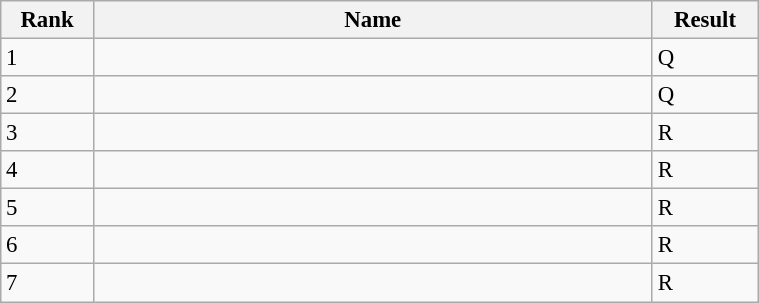<table class=wikitable style="font-size:95%" width="40%">
<tr>
<th width=20>Rank</th>
<th width=250>Name</th>
<th width=25>Result</th>
</tr>
<tr>
<td>1</td>
<td></td>
<td>Q</td>
</tr>
<tr>
<td>2</td>
<td></td>
<td>Q</td>
</tr>
<tr>
<td>3</td>
<td></td>
<td>R</td>
</tr>
<tr>
<td>4</td>
<td></td>
<td>R</td>
</tr>
<tr>
<td>5</td>
<td></td>
<td>R</td>
</tr>
<tr>
<td>6</td>
<td></td>
<td>R</td>
</tr>
<tr>
<td>7</td>
<td></td>
<td>R</td>
</tr>
</table>
